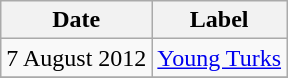<table class="wikitable plainrowheaders">
<tr>
<th scope="col">Date<br></th>
<th scope="col">Label</th>
</tr>
<tr>
<td>7 August 2012<br></td>
<td><a href='#'>Young Turks</a></td>
</tr>
<tr>
</tr>
</table>
